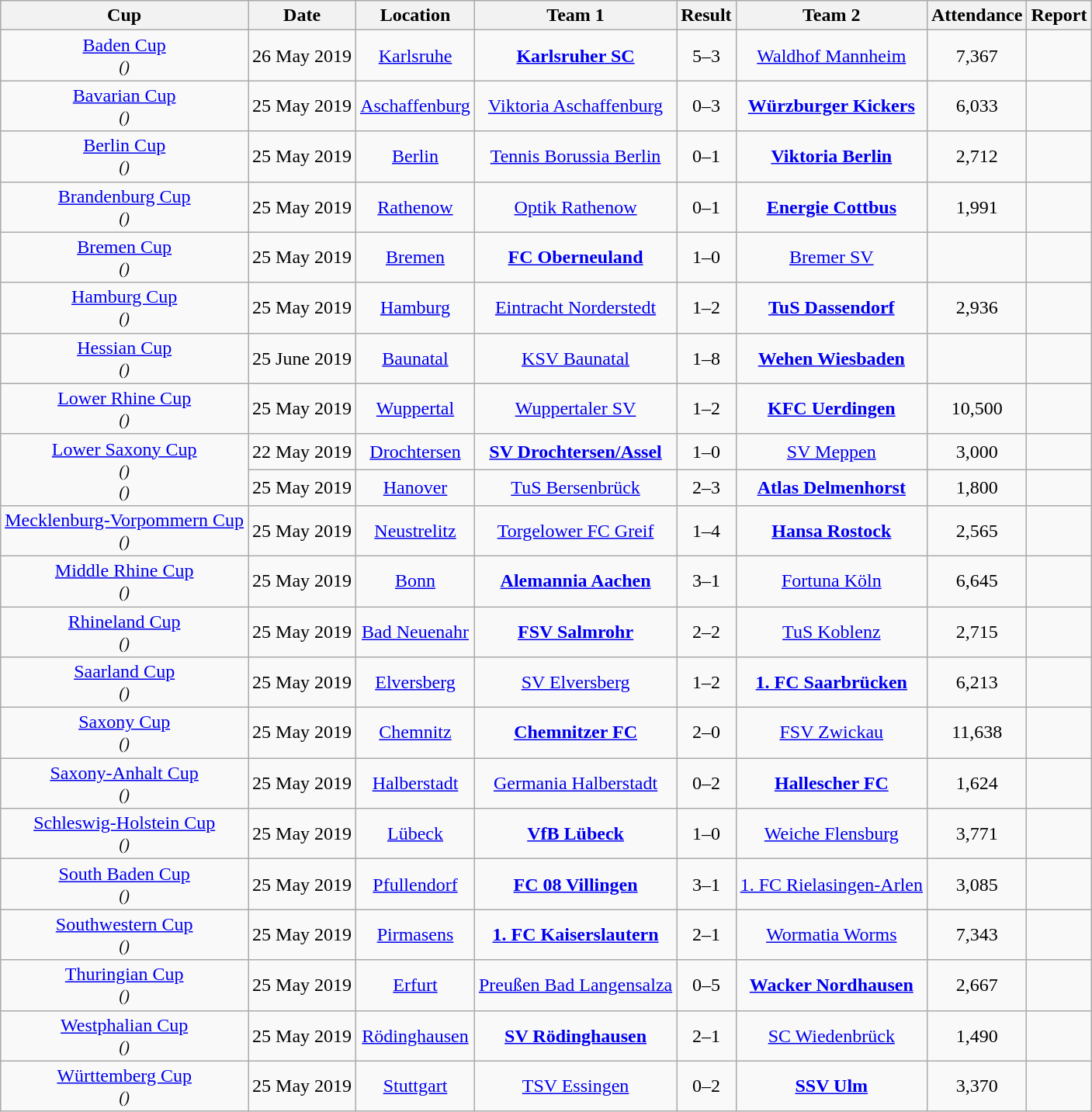<table class="wikitable" style="text-align: center;">
<tr>
<th>Cup</th>
<th>Date</th>
<th>Location</th>
<th>Team 1</th>
<th>Result</th>
<th>Team 2</th>
<th>Attendance</th>
<th>Report</th>
</tr>
<tr>
<td><a href='#'>Baden Cup</a><br><small><em>()</em></small></td>
<td>26 May 2019</td>
<td><a href='#'>Karlsruhe</a></td>
<td><strong><a href='#'>Karlsruher SC</a></strong></td>
<td>5–3</td>
<td><a href='#'>Waldhof Mannheim</a></td>
<td>7,367</td>
<td></td>
</tr>
<tr>
<td><a href='#'>Bavarian Cup</a><br><small><em>()</em></small></td>
<td>25 May 2019</td>
<td><a href='#'>Aschaffenburg</a></td>
<td><a href='#'>Viktoria Aschaffenburg</a></td>
<td>0–3</td>
<td><strong><a href='#'>Würzburger Kickers</a></strong></td>
<td>6,033</td>
<td></td>
</tr>
<tr>
<td><a href='#'>Berlin Cup</a><br><small><em>()</em></small></td>
<td>25 May 2019</td>
<td><a href='#'>Berlin</a></td>
<td><a href='#'>Tennis Borussia Berlin</a></td>
<td>0–1</td>
<td><strong><a href='#'>Viktoria Berlin</a></strong></td>
<td>2,712</td>
<td></td>
</tr>
<tr>
<td><a href='#'>Brandenburg Cup</a><br><small><em>()</em></small></td>
<td>25 May 2019</td>
<td><a href='#'>Rathenow</a></td>
<td><a href='#'>Optik Rathenow</a></td>
<td>0–1</td>
<td><strong><a href='#'>Energie Cottbus</a></strong></td>
<td>1,991</td>
<td></td>
</tr>
<tr>
<td><a href='#'>Bremen Cup</a><br><small><em>()</em></small></td>
<td>25 May 2019</td>
<td><a href='#'>Bremen</a></td>
<td><strong><a href='#'>FC Oberneuland</a></strong></td>
<td>1–0</td>
<td><a href='#'>Bremer SV</a></td>
<td></td>
<td></td>
</tr>
<tr>
<td><a href='#'>Hamburg Cup</a><br><small><em>()</em></small></td>
<td>25 May 2019</td>
<td><a href='#'>Hamburg</a></td>
<td><a href='#'>Eintracht Norderstedt</a></td>
<td>1–2</td>
<td><strong><a href='#'>TuS Dassendorf</a></strong></td>
<td>2,936</td>
<td></td>
</tr>
<tr>
<td><a href='#'>Hessian Cup</a><br><small><em>()</em></small></td>
<td>25 June 2019</td>
<td><a href='#'>Baunatal</a></td>
<td><a href='#'>KSV Baunatal</a></td>
<td>1–8</td>
<td><strong><a href='#'>Wehen Wiesbaden</a></strong></td>
<td></td>
<td></td>
</tr>
<tr>
<td><a href='#'>Lower Rhine Cup</a><br><small><em>()</em></small></td>
<td>25 May 2019</td>
<td><a href='#'>Wuppertal</a></td>
<td><a href='#'>Wuppertaler SV</a></td>
<td>1–2</td>
<td><strong><a href='#'>KFC Uerdingen</a></strong></td>
<td>10,500</td>
<td></td>
</tr>
<tr>
<td rowspan=2><a href='#'>Lower Saxony Cup</a><br><small><em>()<br>()</em></small></td>
<td>22 May 2019</td>
<td><a href='#'>Drochtersen</a></td>
<td><strong><a href='#'>SV Drochtersen/Assel</a></strong></td>
<td>1–0</td>
<td><a href='#'>SV Meppen</a></td>
<td>3,000</td>
<td></td>
</tr>
<tr>
<td>25 May 2019</td>
<td><a href='#'>Hanover</a></td>
<td><a href='#'>TuS Bersenbrück</a></td>
<td>2–3</td>
<td><strong><a href='#'>Atlas Delmenhorst</a></strong></td>
<td>1,800</td>
<td></td>
</tr>
<tr>
<td><a href='#'>Mecklenburg-Vorpommern Cup</a><br><small><em>()</em></small></td>
<td>25 May 2019</td>
<td><a href='#'>Neustrelitz</a></td>
<td><a href='#'>Torgelower FC Greif</a></td>
<td>1–4</td>
<td><strong><a href='#'>Hansa Rostock</a></strong></td>
<td>2,565</td>
<td></td>
</tr>
<tr>
<td><a href='#'>Middle Rhine Cup</a><br><small><em>()</em></small></td>
<td>25 May 2019</td>
<td><a href='#'>Bonn</a></td>
<td><strong><a href='#'>Alemannia Aachen</a></strong></td>
<td>3–1</td>
<td><a href='#'>Fortuna Köln</a></td>
<td>6,645</td>
<td></td>
</tr>
<tr>
<td><a href='#'>Rhineland Cup</a><br><small><em>()</em></small></td>
<td>25 May 2019</td>
<td><a href='#'>Bad Neuenahr</a></td>
<td><strong><a href='#'>FSV Salmrohr</a></strong></td>
<td>2–2 <br></td>
<td><a href='#'>TuS Koblenz</a></td>
<td>2,715</td>
<td></td>
</tr>
<tr>
<td><a href='#'>Saarland Cup</a><br><small><em>()</em></small></td>
<td>25 May 2019</td>
<td><a href='#'>Elversberg</a></td>
<td><a href='#'>SV Elversberg</a></td>
<td>1–2</td>
<td><strong><a href='#'>1. FC Saarbrücken</a></strong></td>
<td>6,213</td>
<td></td>
</tr>
<tr>
<td><a href='#'>Saxony Cup</a><br><small><em>()</em></small></td>
<td>25 May 2019</td>
<td><a href='#'>Chemnitz</a></td>
<td><strong><a href='#'>Chemnitzer FC</a></strong></td>
<td>2–0</td>
<td><a href='#'>FSV Zwickau</a></td>
<td>11,638</td>
<td></td>
</tr>
<tr>
<td><a href='#'>Saxony-Anhalt Cup</a><br><small><em>()</em></small></td>
<td>25 May 2019</td>
<td><a href='#'>Halberstadt</a></td>
<td><a href='#'>Germania Halberstadt</a></td>
<td>0–2</td>
<td><strong><a href='#'>Hallescher FC</a></strong></td>
<td>1,624</td>
<td></td>
</tr>
<tr>
<td><a href='#'>Schleswig-Holstein Cup</a><br><small><em>()</em></small></td>
<td>25 May 2019</td>
<td><a href='#'>Lübeck</a></td>
<td><strong><a href='#'>VfB Lübeck</a></strong></td>
<td>1–0</td>
<td><a href='#'>Weiche Flensburg</a></td>
<td>3,771</td>
<td></td>
</tr>
<tr>
<td><a href='#'>South Baden Cup</a><br><small><em>()</em></small></td>
<td>25 May 2019</td>
<td><a href='#'>Pfullendorf</a></td>
<td><strong><a href='#'>FC 08 Villingen</a></strong></td>
<td>3–1</td>
<td><a href='#'>1. FC Rielasingen-Arlen</a></td>
<td>3,085</td>
<td></td>
</tr>
<tr>
<td><a href='#'>Southwestern Cup</a><br><small><em>()</em></small></td>
<td>25 May 2019</td>
<td><a href='#'>Pirmasens</a></td>
<td><strong><a href='#'>1. FC Kaiserslautern</a></strong></td>
<td>2–1</td>
<td><a href='#'>Wormatia Worms</a></td>
<td>7,343</td>
<td></td>
</tr>
<tr>
<td><a href='#'>Thuringian Cup</a><br><small><em>()</em></small></td>
<td>25 May 2019</td>
<td><a href='#'>Erfurt</a></td>
<td><a href='#'>Preußen Bad Langensalza</a></td>
<td>0–5</td>
<td><strong><a href='#'>Wacker Nordhausen</a></strong></td>
<td>2,667</td>
<td></td>
</tr>
<tr>
<td><a href='#'>Westphalian Cup</a><br><small><em>()</em></small></td>
<td>25 May 2019</td>
<td><a href='#'>Rödinghausen</a></td>
<td><strong><a href='#'>SV Rödinghausen</a></strong></td>
<td>2–1</td>
<td><a href='#'>SC Wiedenbrück</a></td>
<td>1,490</td>
<td></td>
</tr>
<tr>
<td><a href='#'>Württemberg Cup</a><br><small><em>()</em></small></td>
<td>25 May 2019</td>
<td><a href='#'>Stuttgart</a></td>
<td><a href='#'>TSV Essingen</a></td>
<td>0–2</td>
<td><strong><a href='#'>SSV Ulm</a></strong></td>
<td>3,370</td>
<td></td>
</tr>
</table>
